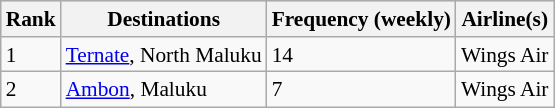<table class="wikitable sortable" style="font-size:89%;" cellpadding=4>
<tr bgcolor="#DDDDDD">
<th>Rank</th>
<th>Destinations</th>
<th>Frequency (weekly)</th>
<th>Airline(s)</th>
</tr>
<tr>
<td>1</td>
<td><a href='#'>Ternate</a>, North Maluku</td>
<td>14</td>
<td>Wings Air</td>
</tr>
<tr>
<td>2</td>
<td><a href='#'>Ambon</a>, Maluku</td>
<td>7</td>
<td>Wings Air</td>
</tr>
</table>
